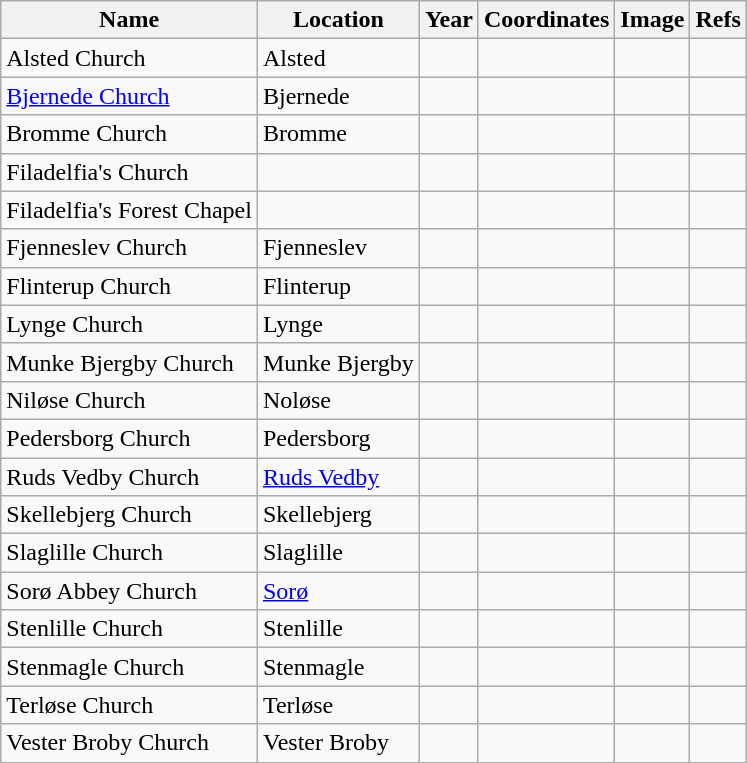<table class="wikitable sortable">
<tr>
<th>Name</th>
<th>Location</th>
<th>Year</th>
<th>Coordinates</th>
<th>Image</th>
<th>Refs</th>
</tr>
<tr>
<td>Alsted Church</td>
<td>Alsted</td>
<td></td>
<td></td>
<td></td>
<td></td>
</tr>
<tr>
<td><a href='#'>Bjernede Church</a></td>
<td>Bjernede</td>
<td></td>
<td></td>
<td></td>
<td></td>
</tr>
<tr>
<td>Bromme Church</td>
<td>Bromme</td>
<td></td>
<td></td>
<td></td>
<td></td>
</tr>
<tr>
<td>Filadelfia's Church</td>
<td></td>
<td></td>
<td></td>
<td></td>
<td></td>
</tr>
<tr>
<td>Filadelfia's Forest Chapel</td>
<td></td>
<td></td>
<td></td>
<td></td>
<td></td>
</tr>
<tr>
<td>Fjenneslev Church</td>
<td>Fjenneslev</td>
<td></td>
<td></td>
<td></td>
<td></td>
</tr>
<tr>
<td>Flinterup Church</td>
<td>Flinterup</td>
<td></td>
<td></td>
<td></td>
<td></td>
</tr>
<tr>
<td>Lynge Church</td>
<td>Lynge</td>
<td></td>
<td></td>
<td></td>
<td></td>
</tr>
<tr>
<td>Munke Bjergby Church</td>
<td>Munke Bjergby</td>
<td></td>
<td></td>
<td></td>
<td></td>
</tr>
<tr>
<td>Niløse Church</td>
<td>Noløse</td>
<td></td>
<td></td>
<td></td>
<td></td>
</tr>
<tr>
<td>Pedersborg Church</td>
<td>Pedersborg</td>
<td></td>
<td></td>
<td></td>
<td></td>
</tr>
<tr>
<td>Ruds Vedby Church</td>
<td><a href='#'>Ruds Vedby</a></td>
<td></td>
<td></td>
<td></td>
<td></td>
</tr>
<tr>
<td>Skellebjerg Church</td>
<td>Skellebjerg</td>
<td></td>
<td></td>
<td></td>
<td></td>
</tr>
<tr>
<td>Slaglille Church</td>
<td>Slaglille</td>
<td></td>
<td></td>
<td></td>
<td></td>
</tr>
<tr>
<td>Sorø Abbey Church</td>
<td><a href='#'>Sorø</a></td>
<td></td>
<td></td>
<td></td>
<td></td>
</tr>
<tr>
<td>Stenlille Church</td>
<td>Stenlille</td>
<td></td>
<td></td>
<td></td>
<td></td>
</tr>
<tr>
<td>Stenmagle Church</td>
<td>Stenmagle</td>
<td></td>
<td></td>
<td></td>
<td></td>
</tr>
<tr>
<td>Terløse Church</td>
<td>Terløse</td>
<td></td>
<td></td>
<td></td>
<td></td>
</tr>
<tr>
<td>Vester Broby Church</td>
<td>Vester Broby</td>
<td></td>
<td></td>
<td></td>
<td></td>
</tr>
<tr>
</tr>
</table>
